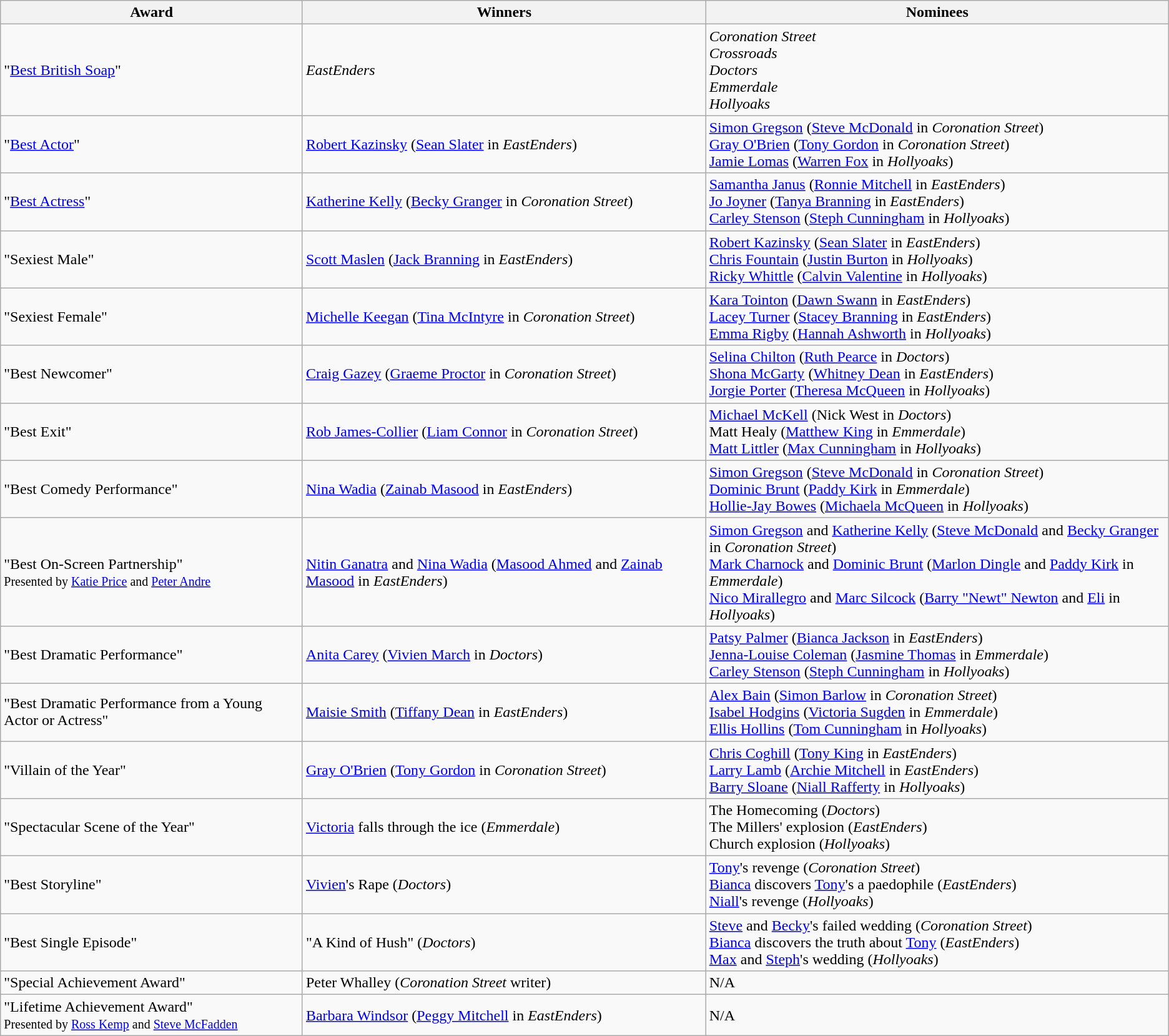<table class="wikitable">
<tr>
<th>Award</th>
<th>Winners</th>
<th>Nominees</th>
</tr>
<tr>
<td>"<a href='#'>Best British Soap</a>"</td>
<td><em>EastEnders</em></td>
<td><em>Coronation Street</em> <br><em>Crossroads</em><br><em>Doctors</em><br><em>Emmerdale</em><br><em>Hollyoaks</em></td>
</tr>
<tr>
<td>"<a href='#'>Best Actor</a>"</td>
<td><a href='#'>Robert Kazinsky</a> (<a href='#'>Sean Slater</a> in <em>EastEnders</em>)</td>
<td><a href='#'>Simon Gregson</a> (<a href='#'>Steve McDonald</a> in <em>Coronation Street</em>)<br><a href='#'>Gray O'Brien</a> (<a href='#'>Tony Gordon</a> in <em>Coronation Street</em>)<br><a href='#'>Jamie Lomas</a> (<a href='#'>Warren Fox</a> in <em>Hollyoaks</em>)</td>
</tr>
<tr>
<td>"<a href='#'>Best Actress</a>"</td>
<td><a href='#'>Katherine Kelly</a> (<a href='#'>Becky Granger</a> in <em>Coronation Street</em>)</td>
<td><a href='#'>Samantha Janus</a> (<a href='#'>Ronnie Mitchell</a> in <em>EastEnders</em>)<br><a href='#'>Jo Joyner</a> (<a href='#'>Tanya Branning</a> in <em>EastEnders</em>)<br><a href='#'>Carley Stenson</a> (<a href='#'>Steph Cunningham</a> in <em>Hollyoaks</em>)</td>
</tr>
<tr>
<td>"Sexiest Male"</td>
<td><a href='#'>Scott Maslen</a> (<a href='#'>Jack Branning</a> in <em>EastEnders</em>)</td>
<td><a href='#'>Robert Kazinsky</a> (<a href='#'>Sean Slater</a> in <em>EastEnders</em>)<br><a href='#'>Chris Fountain</a> (<a href='#'>Justin Burton</a> in <em>Hollyoaks</em>)<br><a href='#'>Ricky Whittle</a> (<a href='#'>Calvin Valentine</a> in <em>Hollyoaks</em>)</td>
</tr>
<tr>
<td>"Sexiest Female"</td>
<td><a href='#'>Michelle Keegan</a> (<a href='#'>Tina McIntyre</a> in <em>Coronation Street</em>)</td>
<td><a href='#'>Kara Tointon</a> (<a href='#'>Dawn Swann</a> in <em>EastEnders</em>)<br><a href='#'>Lacey Turner</a> (<a href='#'>Stacey Branning</a> in <em>EastEnders</em>)<br><a href='#'>Emma Rigby</a> (<a href='#'>Hannah Ashworth</a> in <em>Hollyoaks</em>)</td>
</tr>
<tr>
<td>"Best Newcomer"</td>
<td><a href='#'>Craig Gazey</a> (<a href='#'>Graeme Proctor</a> in <em>Coronation Street</em>)</td>
<td><a href='#'>Selina Chilton</a> (<a href='#'>Ruth Pearce</a> in <em>Doctors</em>)<br><a href='#'>Shona McGarty</a> (<a href='#'>Whitney Dean</a> in <em>EastEnders</em>)<br><a href='#'>Jorgie Porter</a> (<a href='#'>Theresa McQueen</a> in <em>Hollyoaks</em>)</td>
</tr>
<tr>
<td>"Best Exit"</td>
<td><a href='#'>Rob James-Collier</a> (<a href='#'>Liam Connor</a> in <em>Coronation Street</em>)</td>
<td><a href='#'>Michael McKell</a> (Nick West in <em>Doctors</em>)<br>Matt Healy (<a href='#'>Matthew King</a> in <em>Emmerdale</em>)<br><a href='#'>Matt Littler</a> (<a href='#'>Max Cunningham</a> in <em>Hollyoaks</em>)</td>
</tr>
<tr>
<td>"Best Comedy Performance"</td>
<td><a href='#'>Nina Wadia</a> (<a href='#'>Zainab Masood</a> in <em>EastEnders</em>)</td>
<td><a href='#'>Simon Gregson</a> (<a href='#'>Steve McDonald</a> in <em>Coronation Street</em>)<br><a href='#'>Dominic Brunt</a> (<a href='#'>Paddy Kirk</a> in <em>Emmerdale</em>)<br><a href='#'>Hollie-Jay Bowes</a> (<a href='#'>Michaela McQueen</a> in <em>Hollyoaks</em>)</td>
</tr>
<tr>
<td>"Best On-Screen Partnership"<br><small>Presented by <a href='#'>Katie Price</a> and <a href='#'>Peter Andre</a></small></td>
<td><a href='#'>Nitin Ganatra</a> and <a href='#'>Nina Wadia</a> (<a href='#'>Masood Ahmed</a> and <a href='#'>Zainab Masood</a> in <em>EastEnders</em>)</td>
<td><a href='#'>Simon Gregson</a> and <a href='#'>Katherine Kelly</a> (<a href='#'>Steve McDonald</a> and <a href='#'>Becky Granger</a> in <em>Coronation Street</em>)<br><a href='#'>Mark Charnock</a> and <a href='#'>Dominic Brunt</a> (<a href='#'>Marlon Dingle</a> and <a href='#'>Paddy Kirk</a> in <em>Emmerdale</em>)<br><a href='#'>Nico Mirallegro</a> and <a href='#'>Marc Silcock</a> (<a href='#'>Barry "Newt" Newton</a> and <a href='#'>Eli</a> in <em>Hollyoaks</em>)</td>
</tr>
<tr>
<td>"Best Dramatic Performance"</td>
<td><a href='#'>Anita Carey</a> (<a href='#'>Vivien March</a> in <em>Doctors</em>)</td>
<td><a href='#'>Patsy Palmer</a> (<a href='#'>Bianca Jackson</a> in <em>EastEnders</em>)<br><a href='#'>Jenna-Louise Coleman</a> (<a href='#'>Jasmine Thomas</a> in <em>Emmerdale</em>)<br><a href='#'>Carley Stenson</a> (<a href='#'>Steph Cunningham</a> in <em>Hollyoaks</em>)</td>
</tr>
<tr>
<td>"Best Dramatic Performance from a Young Actor or Actress"</td>
<td><a href='#'>Maisie Smith</a> (<a href='#'>Tiffany Dean</a> in <em>EastEnders</em>)</td>
<td><a href='#'>Alex Bain</a> (<a href='#'>Simon Barlow</a> in <em>Coronation Street</em>)<br><a href='#'>Isabel Hodgins</a> (<a href='#'>Victoria Sugden</a> in <em>Emmerdale</em>)<br><a href='#'>Ellis Hollins</a> (<a href='#'>Tom Cunningham</a> in <em>Hollyoaks</em>)</td>
</tr>
<tr>
<td>"Villain of the Year"</td>
<td><a href='#'>Gray O'Brien</a> (<a href='#'>Tony Gordon</a> in <em>Coronation Street</em>)</td>
<td><a href='#'>Chris Coghill</a> (<a href='#'>Tony King</a> in <em>EastEnders</em>)<br><a href='#'>Larry Lamb</a> (<a href='#'>Archie Mitchell</a> in <em>EastEnders</em>)<br><a href='#'>Barry Sloane</a> (<a href='#'>Niall Rafferty</a> in <em>Hollyoaks</em>)</td>
</tr>
<tr>
<td>"Spectacular Scene of the Year"</td>
<td><a href='#'>Victoria</a> falls through the ice (<em>Emmerdale</em>)</td>
<td>The Homecoming (<em>Doctors</em>)<br>The Millers' explosion (<em>EastEnders</em>)<br>Church explosion (<em>Hollyoaks</em>)</td>
</tr>
<tr>
<td>"Best Storyline"</td>
<td><a href='#'>Vivien</a>'s Rape (<em>Doctors</em>)</td>
<td><a href='#'>Tony</a>'s revenge (<em>Coronation Street</em>)<br><a href='#'>Bianca</a> discovers <a href='#'>Tony</a>'s a paedophile (<em>EastEnders</em>)<br><a href='#'>Niall</a>'s revenge (<em>Hollyoaks</em>)</td>
</tr>
<tr>
<td>"Best Single Episode"</td>
<td>"A Kind of Hush" (<em>Doctors</em>)</td>
<td><a href='#'>Steve</a> and <a href='#'>Becky</a>'s failed wedding (<em>Coronation Street</em>)<br><a href='#'>Bianca</a> discovers the truth about <a href='#'>Tony</a> (<em>EastEnders</em>)<br><a href='#'>Max</a> and <a href='#'>Steph</a>'s wedding (<em>Hollyoaks</em>)</td>
</tr>
<tr>
<td>"Special Achievement Award"</td>
<td>Peter Whalley (<em>Coronation Street</em> writer)</td>
<td>N/A</td>
</tr>
<tr>
<td>"Lifetime Achievement Award"<br><small>Presented by <a href='#'>Ross Kemp</a> and <a href='#'>Steve McFadden</a></small></td>
<td><a href='#'>Barbara Windsor</a> (<a href='#'>Peggy Mitchell</a> in <em>EastEnders</em>)</td>
<td>N/A</td>
</tr>
</table>
